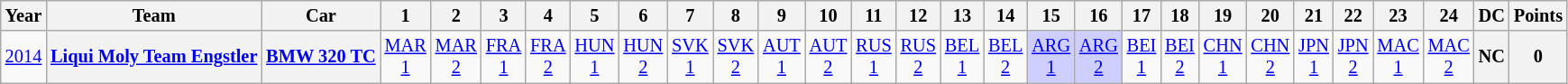<table class="wikitable" style="text-align:center; font-size:85%">
<tr>
<th>Year</th>
<th>Team</th>
<th>Car</th>
<th>1</th>
<th>2</th>
<th>3</th>
<th>4</th>
<th>5</th>
<th>6</th>
<th>7</th>
<th>8</th>
<th>9</th>
<th>10</th>
<th>11</th>
<th>12</th>
<th>13</th>
<th>14</th>
<th>15</th>
<th>16</th>
<th>17</th>
<th>18</th>
<th>19</th>
<th>20</th>
<th>21</th>
<th>22</th>
<th>23</th>
<th>24</th>
<th>DC</th>
<th>Points</th>
</tr>
<tr>
<td><a href='#'>2014</a></td>
<th><a href='#'>Liqui Moly Team Engstler</a></th>
<th><a href='#'>BMW 320 TC</a></th>
<td><a href='#'>MAR<br>1</a></td>
<td><a href='#'>MAR<br>2</a></td>
<td><a href='#'>FRA<br>1</a></td>
<td><a href='#'>FRA<br>2</a></td>
<td><a href='#'>HUN<br>1</a></td>
<td><a href='#'>HUN<br>2</a></td>
<td><a href='#'>SVK<br>1</a></td>
<td><a href='#'>SVK<br>2</a></td>
<td><a href='#'>AUT<br>1</a></td>
<td><a href='#'>AUT<br>2</a></td>
<td><a href='#'>RUS<br>1</a></td>
<td><a href='#'>RUS<br>2</a></td>
<td><a href='#'>BEL<br>1</a></td>
<td><a href='#'>BEL<br>2</a></td>
<td style="background:#CFCFFF;"><a href='#'>ARG<br>1</a><br></td>
<td style="background:#CFCFFF;"><a href='#'>ARG<br>2</a><br></td>
<td><a href='#'>BEI<br>1</a></td>
<td><a href='#'>BEI<br>2</a></td>
<td><a href='#'>CHN<br>1</a></td>
<td><a href='#'>CHN<br>2</a></td>
<td><a href='#'>JPN<br>1</a></td>
<td><a href='#'>JPN<br>2</a></td>
<td><a href='#'>MAC<br>1</a></td>
<td><a href='#'>MAC<br>2</a></td>
<th>NC</th>
<th>0</th>
</tr>
</table>
